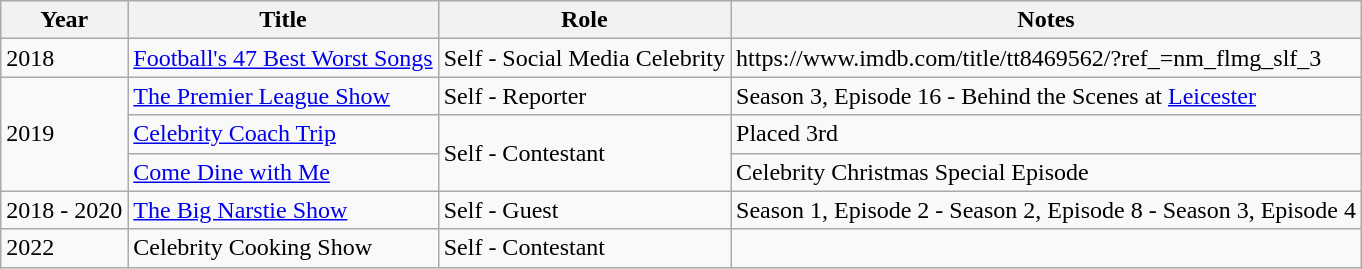<table class="wikitable sortable">
<tr>
<th>Year</th>
<th>Title</th>
<th>Role</th>
<th>Notes</th>
</tr>
<tr>
<td>2018</td>
<td><a href='#'>Football's 47 Best Worst Songs</a></td>
<td>Self - Social Media Celebrity</td>
<td>https://www.imdb.com/title/tt8469562/?ref_=nm_flmg_slf_3</td>
</tr>
<tr>
<td rowspan="3">2019</td>
<td><a href='#'>The Premier League Show</a></td>
<td>Self - Reporter</td>
<td>Season 3, Episode 16 - Behind the Scenes at <a href='#'>Leicester</a></td>
</tr>
<tr>
<td><a href='#'>Celebrity Coach Trip</a></td>
<td rowspan="2">Self - Contestant</td>
<td>Placed 3rd</td>
</tr>
<tr>
<td><a href='#'>Come Dine with Me</a></td>
<td>Celebrity Christmas Special Episode</td>
</tr>
<tr>
<td>2018 - 2020</td>
<td><a href='#'>The Big Narstie Show</a></td>
<td>Self - Guest</td>
<td>Season 1, Episode 2 - Season 2, Episode 8 - Season 3, Episode 4</td>
</tr>
<tr>
<td>2022</td>
<td>Celebrity Cooking Show</td>
<td>Self - Contestant</td>
<td></td>
</tr>
</table>
